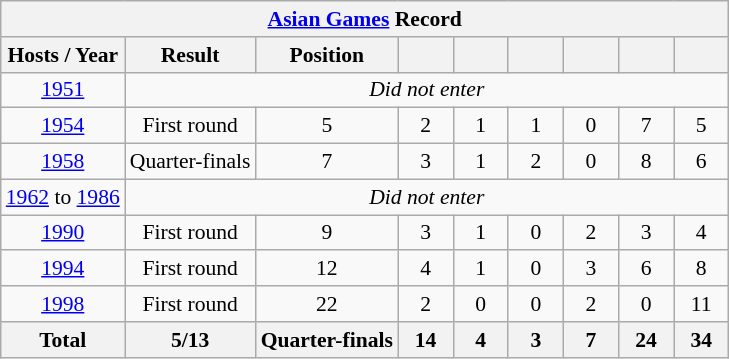<table class="wikitable" style="text-align: center;font-size:90%;">
<tr>
<th colspan=9><a href='#'>Asian Games</a> Record</th>
</tr>
<tr>
<th>Hosts / Year</th>
<th>Result</th>
<th>Position</th>
<th width=30></th>
<th width=30></th>
<th width=30></th>
<th width=30></th>
<th width=30></th>
<th width=30></th>
</tr>
<tr>
<td> <a href='#'>1951</a></td>
<td colspan=8><em>Did not enter</em></td>
</tr>
<tr>
<td> <a href='#'>1954</a></td>
<td>First round</td>
<td>5</td>
<td>2</td>
<td>1</td>
<td>1</td>
<td>0</td>
<td>7</td>
<td>5</td>
</tr>
<tr>
<td> <a href='#'>1958</a></td>
<td>Quarter-finals</td>
<td>7</td>
<td>3</td>
<td>1</td>
<td>2</td>
<td>0</td>
<td>8</td>
<td>6</td>
</tr>
<tr>
<td><a href='#'>1962</a> to <a href='#'>1986</a></td>
<td colspan=8><em>Did not enter</em></td>
</tr>
<tr>
<td> <a href='#'>1990</a></td>
<td>First round</td>
<td>9</td>
<td>3</td>
<td>1</td>
<td>0</td>
<td>2</td>
<td>3</td>
<td>4</td>
</tr>
<tr>
<td> <a href='#'>1994</a></td>
<td>First round</td>
<td>12</td>
<td>4</td>
<td>1</td>
<td>0</td>
<td>3</td>
<td>6</td>
<td>8</td>
</tr>
<tr>
<td> <a href='#'>1998</a></td>
<td>First round</td>
<td>22</td>
<td>2</td>
<td>0</td>
<td>0</td>
<td>2</td>
<td>0</td>
<td>11</td>
</tr>
<tr>
<th><strong>Total</strong></th>
<th>5/13</th>
<th><strong>Quarter-finals</strong></th>
<th>14</th>
<th>4</th>
<th>3</th>
<th>7</th>
<th>24</th>
<th>34</th>
</tr>
</table>
